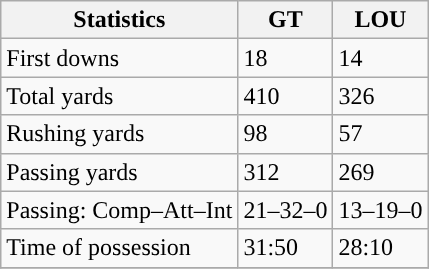<table class="wikitable" style="float: left;">
<tr>
<th>Statistics</th>
<th>GT</th>
<th>LOU</th>
</tr>
<tr>
<td>First downs</td>
<td>18</td>
<td>14</td>
</tr>
<tr>
<td>Total yards</td>
<td>410</td>
<td>326</td>
</tr>
<tr>
<td>Rushing yards</td>
<td>98</td>
<td>57</td>
</tr>
<tr>
<td>Passing yards</td>
<td>312</td>
<td>269</td>
</tr>
<tr>
<td>Passing: Comp–Att–Int</td>
<td>21–32–0</td>
<td>13–19–0</td>
</tr>
<tr>
<td>Time of possession</td>
<td>31:50</td>
<td>28:10</td>
</tr>
<tr>
</tr>
</table>
